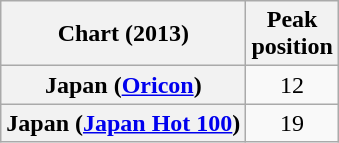<table class="wikitable sortable plainrowheaders">
<tr>
<th scope="col">Chart (2013)</th>
<th scope="col">Peak<br>position</th>
</tr>
<tr>
<th scope="row">Japan (<a href='#'>Oricon</a>)</th>
<td style="text-align:center;">12</td>
</tr>
<tr>
<th scope="row">Japan (<a href='#'>Japan Hot 100</a>)</th>
<td style="text-align:center;">19</td>
</tr>
</table>
